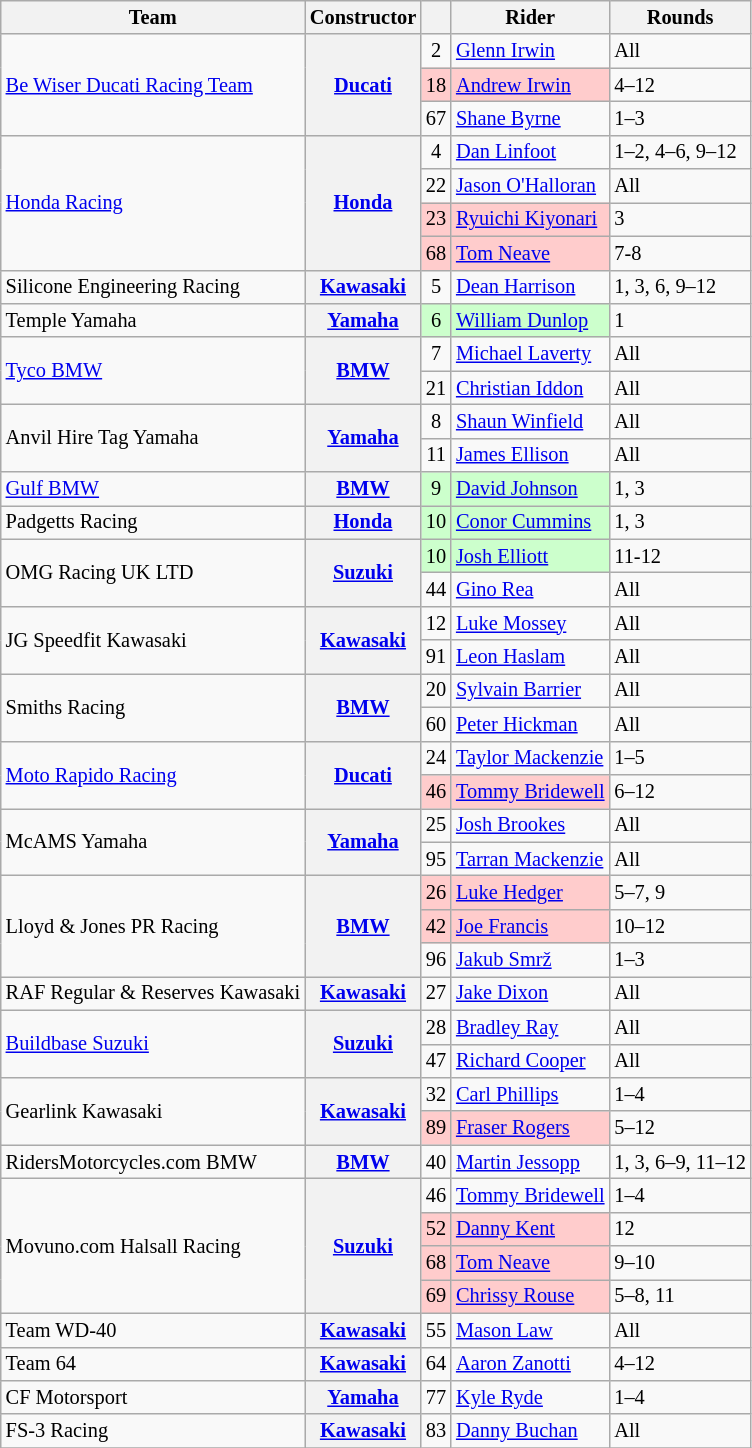<table class="wikitable" style="font-size: 85%;">
<tr>
<th>Team</th>
<th>Constructor</th>
<th></th>
<th>Rider</th>
<th>Rounds</th>
</tr>
<tr>
<td rowspan=3><a href='#'>Be Wiser Ducati Racing Team</a></td>
<th rowspan=3><a href='#'>Ducati</a></th>
<td align=center>2</td>
<td> <a href='#'>Glenn Irwin</a></td>
<td>All</td>
</tr>
<tr>
<td style="background:#ffcccc;" align=center>18</td>
<td style="background:#ffcccc;"> <a href='#'>Andrew Irwin</a></td>
<td>4–12</td>
</tr>
<tr>
<td align=center>67</td>
<td> <a href='#'>Shane Byrne</a></td>
<td>1–3</td>
</tr>
<tr>
<td rowspan=4><a href='#'>Honda Racing</a></td>
<th rowspan=4><a href='#'>Honda</a></th>
<td align=center>4</td>
<td> <a href='#'>Dan Linfoot</a></td>
<td>1–2, 4–6, 9–12</td>
</tr>
<tr>
<td align=center>22</td>
<td> <a href='#'>Jason O'Halloran</a></td>
<td>All</td>
</tr>
<tr>
<td style="background:#ffcccc;" align=center>23</td>
<td style="background:#ffcccc;"> <a href='#'>Ryuichi Kiyonari</a></td>
<td>3</td>
</tr>
<tr>
<td style="background:#ffcccc;" align=center>68</td>
<td style="background:#ffcccc;"> <a href='#'>Tom Neave</a></td>
<td>7-8</td>
</tr>
<tr>
<td rowspan=1>Silicone Engineering Racing</td>
<th rowspan=1><a href='#'>Kawasaki</a></th>
<td align=center>5</td>
<td> <a href='#'>Dean Harrison</a></td>
<td>1, 3, 6, 9–12</td>
</tr>
<tr>
<td rowspan=1>Temple Yamaha</td>
<th rowspan=1><a href='#'>Yamaha</a></th>
<td style="background:#ccffcc;" align=center>6</td>
<td style="background:#ccffcc;"> <a href='#'>William Dunlop</a></td>
<td>1</td>
</tr>
<tr>
<td rowspan=2><a href='#'>Tyco BMW</a></td>
<th rowspan=2><a href='#'>BMW</a></th>
<td align=center>7</td>
<td> <a href='#'>Michael Laverty</a></td>
<td>All</td>
</tr>
<tr>
<td align=center>21</td>
<td> <a href='#'>Christian Iddon</a></td>
<td>All</td>
</tr>
<tr>
<td rowspan=2>Anvil Hire Tag Yamaha</td>
<th rowspan=2><a href='#'>Yamaha</a></th>
<td align=center>8</td>
<td> <a href='#'>Shaun Winfield</a></td>
<td>All</td>
</tr>
<tr>
<td align=center>11</td>
<td> <a href='#'>James Ellison</a></td>
<td>All</td>
</tr>
<tr>
<td rowspan=1><a href='#'>Gulf BMW</a></td>
<th rowspan=1><a href='#'>BMW</a></th>
<td style="background:#ccffcc;" align=center>9</td>
<td style="background:#ccffcc;"> <a href='#'>David Johnson</a></td>
<td>1, 3</td>
</tr>
<tr>
<td rowspan=1>Padgetts Racing</td>
<th rowspan=1><a href='#'>Honda</a></th>
<td style="background:#ccffcc;" align=center>10</td>
<td style="background:#ccffcc;"> <a href='#'>Conor Cummins</a></td>
<td>1, 3</td>
</tr>
<tr>
<td rowspan=2>OMG Racing UK LTD</td>
<th rowspan=2><a href='#'>Suzuki</a></th>
<td style="background:#ccffcc;" align=center>10</td>
<td style="background:#ccffcc;"> <a href='#'>Josh Elliott</a></td>
<td>11-12</td>
</tr>
<tr>
<td align=center>44</td>
<td> <a href='#'>Gino Rea</a></td>
<td>All</td>
</tr>
<tr>
<td rowspan=2>JG Speedfit Kawasaki</td>
<th rowspan=2><a href='#'>Kawasaki</a></th>
<td align=center>12</td>
<td> <a href='#'>Luke Mossey</a></td>
<td>All</td>
</tr>
<tr>
<td align=center>91</td>
<td> <a href='#'>Leon Haslam</a></td>
<td>All</td>
</tr>
<tr>
<td rowspan=2>Smiths Racing</td>
<th rowspan=2><a href='#'>BMW</a></th>
<td align=center>20</td>
<td> <a href='#'>Sylvain Barrier</a></td>
<td>All</td>
</tr>
<tr>
<td align=center>60</td>
<td> <a href='#'>Peter Hickman</a></td>
<td>All</td>
</tr>
<tr>
<td rowspan=2><a href='#'>Moto Rapido Racing</a></td>
<th rowspan=2><a href='#'>Ducati</a></th>
<td align=center>24</td>
<td> <a href='#'>Taylor Mackenzie</a></td>
<td>1–5</td>
</tr>
<tr>
<td style="background:#ffcccc;" align=center>46</td>
<td style="background:#ffcccc;"> <a href='#'>Tommy Bridewell</a></td>
<td>6–12</td>
</tr>
<tr>
<td rowspan=2>McAMS Yamaha</td>
<th rowspan=2><a href='#'>Yamaha</a></th>
<td align=center>25</td>
<td> <a href='#'>Josh Brookes</a></td>
<td>All</td>
</tr>
<tr>
<td align=center>95</td>
<td> <a href='#'>Tarran Mackenzie</a></td>
<td>All</td>
</tr>
<tr>
<td rowspan=3>Lloyd & Jones PR Racing</td>
<th rowspan=3><a href='#'>BMW</a></th>
<td style="background:#ffcccc;" align=center>26</td>
<td style="background:#ffcccc;"> <a href='#'>Luke Hedger</a></td>
<td>5–7, 9</td>
</tr>
<tr>
<td style="background:#ffcccc;" align=center>42</td>
<td style="background:#ffcccc;"> <a href='#'>Joe Francis</a></td>
<td>10–12</td>
</tr>
<tr>
<td align=center>96</td>
<td> <a href='#'>Jakub Smrž</a></td>
<td>1–3</td>
</tr>
<tr>
<td rowspan=1>RAF Regular & Reserves Kawasaki</td>
<th rowspan=1><a href='#'>Kawasaki</a></th>
<td align=center>27</td>
<td> <a href='#'>Jake Dixon</a></td>
<td>All</td>
</tr>
<tr>
<td rowspan=2><a href='#'>Buildbase Suzuki</a></td>
<th rowspan=2><a href='#'>Suzuki</a></th>
<td align=center>28</td>
<td> <a href='#'>Bradley Ray</a></td>
<td>All</td>
</tr>
<tr>
<td align=center>47</td>
<td> <a href='#'>Richard Cooper</a></td>
<td>All</td>
</tr>
<tr>
<td rowspan=2>Gearlink Kawasaki</td>
<th rowspan=2><a href='#'>Kawasaki</a></th>
<td align=center>32</td>
<td> <a href='#'>Carl Phillips</a></td>
<td>1–4</td>
</tr>
<tr>
<td style="background:#ffcccc;" align=center>89</td>
<td style="background:#ffcccc;"> <a href='#'>Fraser Rogers</a></td>
<td>5–12</td>
</tr>
<tr>
<td rowspan=1>RidersMotorcycles.com BMW</td>
<th rowspan=1><a href='#'>BMW</a></th>
<td align=center>40</td>
<td> <a href='#'>Martin Jessopp</a></td>
<td>1, 3, 6–9, 11–12</td>
</tr>
<tr>
<td rowspan=4>Movuno.com Halsall Racing</td>
<th rowspan=4><a href='#'>Suzuki</a></th>
<td align=center>46</td>
<td> <a href='#'>Tommy Bridewell</a></td>
<td>1–4</td>
</tr>
<tr>
<td style="background:#ffcccc;" align=center>52</td>
<td style="background:#ffcccc;"> <a href='#'>Danny Kent</a></td>
<td>12</td>
</tr>
<tr>
<td style="background:#ffcccc;" align=center>68</td>
<td style="background:#ffcccc;"> <a href='#'>Tom Neave</a></td>
<td>9–10</td>
</tr>
<tr>
<td style="background:#ffcccc;" align=center>69</td>
<td style="background:#ffcccc;"> <a href='#'>Chrissy Rouse</a></td>
<td>5–8, 11</td>
</tr>
<tr>
<td rowspan=1>Team WD-40</td>
<th rowspan=1><a href='#'>Kawasaki</a></th>
<td align=center>55</td>
<td> <a href='#'>Mason Law</a></td>
<td>All</td>
</tr>
<tr>
<td rowspan=1>Team 64</td>
<th rowspan=1><a href='#'>Kawasaki</a></th>
<td align=center>64</td>
<td> <a href='#'>Aaron Zanotti</a></td>
<td>4–12</td>
</tr>
<tr>
<td rowspan=1>CF Motorsport</td>
<th rowspan=1><a href='#'>Yamaha</a></th>
<td align=center>77</td>
<td> <a href='#'>Kyle Ryde</a></td>
<td>1–4</td>
</tr>
<tr>
<td rowspan=1>FS-3 Racing</td>
<th rowspan=1><a href='#'>Kawasaki</a></th>
<td align=center>83</td>
<td> <a href='#'>Danny Buchan</a></td>
<td>All</td>
</tr>
<tr>
</tr>
</table>
